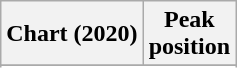<table class="wikitable sortable plainrowheaders" style="text-align:center">
<tr>
<th scope="col">Chart (2020)</th>
<th scope="col">Peak<br>position</th>
</tr>
<tr>
</tr>
<tr>
</tr>
</table>
